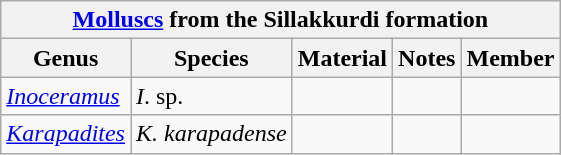<table class="wikitable" align="center">
<tr>
<th colspan="5" align="center"><strong><a href='#'>Molluscs</a> from the Sillakkurdi formation</strong></th>
</tr>
<tr>
<th>Genus</th>
<th>Species</th>
<th>Material</th>
<th>Notes</th>
<th>Member</th>
</tr>
<tr>
<td><em><a href='#'>Inoceramus</a></em></td>
<td><em>I</em>. sp.</td>
<td></td>
<td></td>
<td></td>
</tr>
<tr>
<td><em><a href='#'>Karapadites</a></em></td>
<td><em>K. karapadense</em></td>
<td></td>
<td></td>
<td></td>
</tr>
</table>
